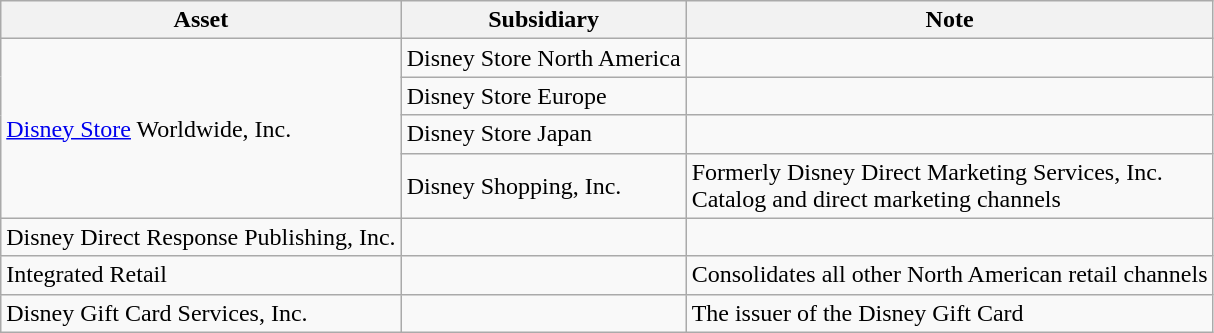<table class="wikitable">
<tr>
<th>Asset</th>
<th>Subsidiary</th>
<th>Note</th>
</tr>
<tr>
<td rowspan="4"><a href='#'>Disney Store</a> Worldwide, Inc.</td>
<td>Disney Store North America</td>
<td></td>
</tr>
<tr>
<td>Disney Store Europe</td>
<td></td>
</tr>
<tr>
<td>Disney Store Japan</td>
<td></td>
</tr>
<tr>
<td>Disney Shopping, Inc.</td>
<td>Formerly Disney Direct Marketing Services, Inc.<br>Catalog and direct marketing channels</td>
</tr>
<tr>
<td>Disney Direct Response Publishing, Inc.</td>
<td></td>
<td></td>
</tr>
<tr>
<td>Integrated Retail</td>
<td></td>
<td>Consolidates all other North American retail channels</td>
</tr>
<tr>
<td>Disney Gift Card Services, Inc.</td>
<td></td>
<td>The issuer of the Disney Gift Card</td>
</tr>
</table>
